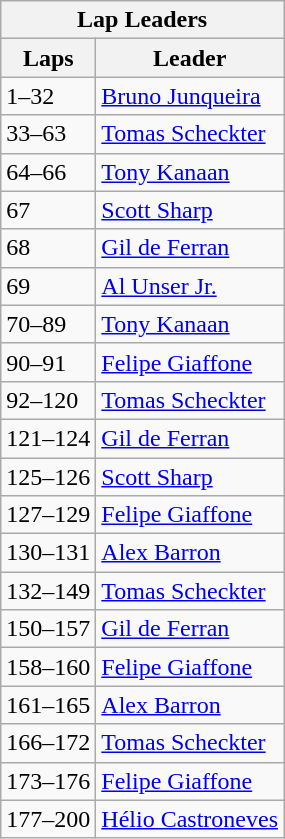<table class="wikitable">
<tr>
<th colspan=2>Lap Leaders</th>
</tr>
<tr>
<th>Laps</th>
<th>Leader</th>
</tr>
<tr>
<td>1–32</td>
<td><a href='#'>Bruno Junqueira</a></td>
</tr>
<tr>
<td>33–63</td>
<td><a href='#'>Tomas Scheckter</a></td>
</tr>
<tr>
<td>64–66</td>
<td><a href='#'>Tony Kanaan</a></td>
</tr>
<tr>
<td>67</td>
<td><a href='#'>Scott Sharp</a></td>
</tr>
<tr>
<td>68</td>
<td><a href='#'>Gil de Ferran</a></td>
</tr>
<tr>
<td>69</td>
<td><a href='#'>Al Unser Jr.</a></td>
</tr>
<tr>
<td>70–89</td>
<td><a href='#'>Tony Kanaan</a></td>
</tr>
<tr>
<td>90–91</td>
<td><a href='#'>Felipe Giaffone</a></td>
</tr>
<tr>
<td>92–120</td>
<td><a href='#'>Tomas Scheckter</a></td>
</tr>
<tr>
<td>121–124</td>
<td><a href='#'>Gil de Ferran</a></td>
</tr>
<tr>
<td>125–126</td>
<td><a href='#'>Scott Sharp</a></td>
</tr>
<tr>
<td>127–129</td>
<td><a href='#'>Felipe Giaffone</a></td>
</tr>
<tr>
<td>130–131</td>
<td><a href='#'>Alex Barron</a></td>
</tr>
<tr>
<td>132–149</td>
<td><a href='#'>Tomas Scheckter</a></td>
</tr>
<tr>
<td>150–157</td>
<td><a href='#'>Gil de Ferran</a></td>
</tr>
<tr>
<td>158–160</td>
<td><a href='#'>Felipe Giaffone</a></td>
</tr>
<tr>
<td>161–165</td>
<td><a href='#'>Alex Barron</a></td>
</tr>
<tr>
<td>166–172</td>
<td><a href='#'>Tomas Scheckter</a></td>
</tr>
<tr>
<td>173–176</td>
<td><a href='#'>Felipe Giaffone</a></td>
</tr>
<tr>
<td>177–200</td>
<td><a href='#'>Hélio Castroneves</a></td>
</tr>
</table>
